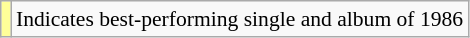<table class="wikitable plainrowheaders" style="font-size:90%;">
<tr>
<td style="background-color:#FFFF99"></td>
<td>Indicates best-performing single and album of 1986</td>
</tr>
</table>
